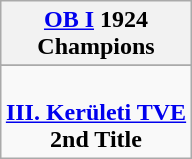<table class="wikitable" style="text-align: center; margin: 0 auto;">
<tr>
<th><a href='#'>OB I</a> 1924<br>Champions</th>
</tr>
<tr>
</tr>
<tr>
<td><br><strong><a href='#'>III. Kerületi TVE</a></strong><br><strong>2nd Title</strong></td>
</tr>
</table>
